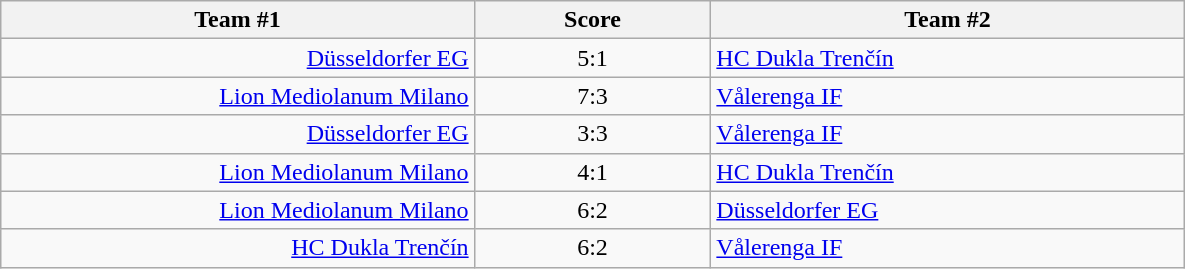<table class="wikitable" style="text-align: center;">
<tr>
<th width=22%>Team #1</th>
<th width=11%>Score</th>
<th width=22%>Team #2</th>
</tr>
<tr>
<td style="text-align: right;"><a href='#'>Düsseldorfer EG</a> </td>
<td>5:1</td>
<td style="text-align: left;"> <a href='#'>HC Dukla Trenčín</a></td>
</tr>
<tr>
<td style="text-align: right;"><a href='#'>Lion Mediolanum Milano</a> </td>
<td>7:3</td>
<td style="text-align: left;"> <a href='#'>Vålerenga IF</a></td>
</tr>
<tr>
<td style="text-align: right;"><a href='#'>Düsseldorfer EG</a> </td>
<td>3:3</td>
<td style="text-align: left;"> <a href='#'>Vålerenga IF</a></td>
</tr>
<tr>
<td style="text-align: right;"><a href='#'>Lion Mediolanum Milano</a> </td>
<td>4:1</td>
<td style="text-align: left;"> <a href='#'>HC Dukla Trenčín</a></td>
</tr>
<tr>
<td style="text-align: right;"><a href='#'>Lion Mediolanum Milano</a> </td>
<td>6:2</td>
<td style="text-align: left;"> <a href='#'>Düsseldorfer EG</a></td>
</tr>
<tr>
<td style="text-align: right;"><a href='#'>HC Dukla Trenčín</a> </td>
<td>6:2</td>
<td style="text-align: left;"> <a href='#'>Vålerenga IF</a></td>
</tr>
</table>
